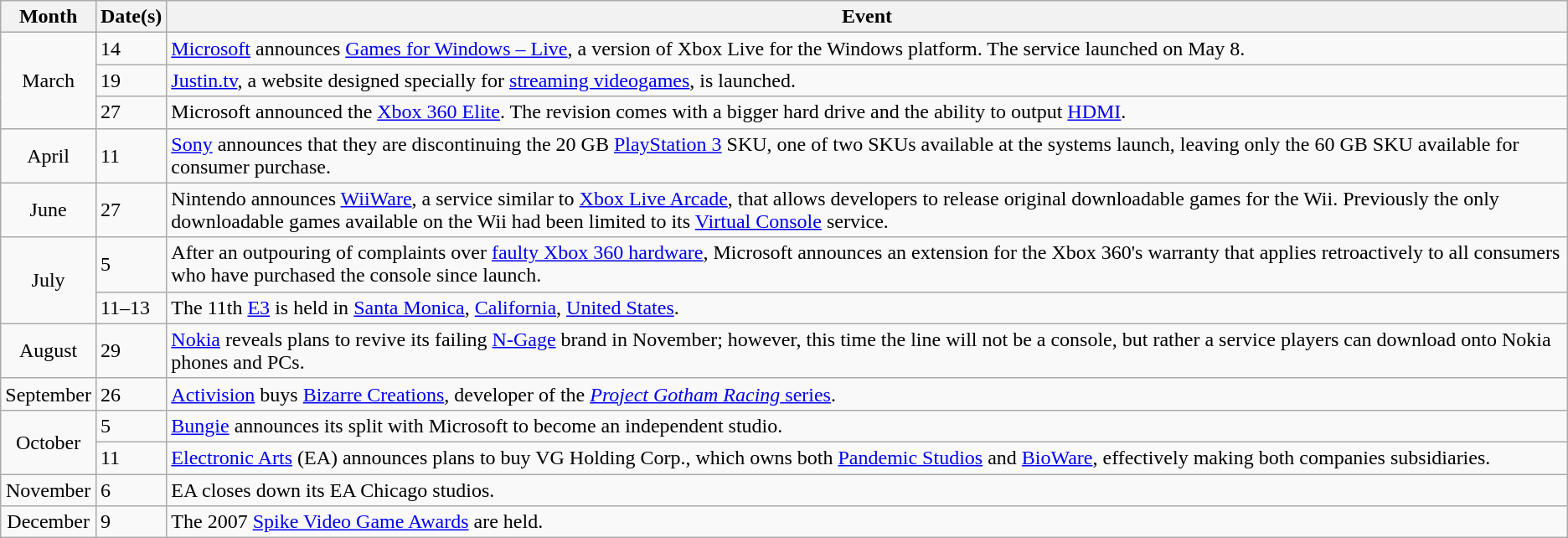<table class="wikitable">
<tr>
<th>Month</th>
<th>Date(s)</th>
<th>Event</th>
</tr>
<tr>
<td rowspan="3" style="text-align:center">March</td>
<td>14</td>
<td><a href='#'>Microsoft</a> announces <a href='#'>Games for Windows – Live</a>, a version of Xbox Live for the Windows platform. The service launched on May 8.</td>
</tr>
<tr>
<td>19</td>
<td><a href='#'>Justin.tv</a>, a website designed specially for <a href='#'>streaming videogames</a>, is launched.</td>
</tr>
<tr>
<td>27</td>
<td>Microsoft announced the <a href='#'>Xbox 360 Elite</a>. The revision comes with a bigger hard drive and the ability to output <a href='#'>HDMI</a>.</td>
</tr>
<tr>
<td rowspan="1" style="text-align:center">April</td>
<td>11</td>
<td><a href='#'>Sony</a> announces that they are discontinuing the 20 GB <a href='#'>PlayStation 3</a> SKU, one of two SKUs available at the systems launch, leaving only the 60 GB SKU available for consumer purchase.</td>
</tr>
<tr>
<td rowspan="1" style="text-align:center">June</td>
<td>27</td>
<td>Nintendo announces <a href='#'>WiiWare</a>, a service similar to <a href='#'>Xbox Live Arcade</a>, that allows developers to release original downloadable games for the Wii. Previously the only downloadable games available on the Wii had been limited to its <a href='#'>Virtual Console</a> service.</td>
</tr>
<tr>
<td rowspan="2" style="text-align:center">July</td>
<td>5</td>
<td>After an outpouring of complaints over <a href='#'>faulty Xbox 360 hardware</a>, Microsoft announces an extension for the Xbox 360's warranty that applies retroactively to all consumers who have purchased the console since launch.</td>
</tr>
<tr>
<td>11–13</td>
<td>The 11th <a href='#'>E3</a> is held in <a href='#'>Santa Monica</a>, <a href='#'>California</a>, <a href='#'>United States</a>.</td>
</tr>
<tr>
<td rowspan="1" style="text-align:center">August</td>
<td>29</td>
<td><a href='#'>Nokia</a> reveals plans to revive its failing <a href='#'>N-Gage</a> brand in November; however, this time the line will not be a console, but rather a service players can download onto Nokia phones and PCs.</td>
</tr>
<tr>
<td rowspan="1" style="text-align:center">September</td>
<td>26</td>
<td><a href='#'>Activision</a> buys <a href='#'>Bizarre Creations</a>, developer of the <a href='#'><em>Project Gotham Racing</em> series</a>.</td>
</tr>
<tr>
<td rowspan="2" style="text-align:center">October</td>
<td>5</td>
<td><a href='#'>Bungie</a> announces its split with Microsoft to become an independent studio.</td>
</tr>
<tr>
<td>11</td>
<td><a href='#'>Electronic Arts</a> (EA) announces plans to buy VG Holding Corp., which owns both <a href='#'>Pandemic Studios</a> and <a href='#'>BioWare</a>, effectively making both companies subsidiaries.</td>
</tr>
<tr>
<td rowspan="1" style="text-align:center">November</td>
<td>6</td>
<td>EA closes down its EA Chicago studios.</td>
</tr>
<tr>
<td rowspan="1" style="text-align:center">December</td>
<td>9</td>
<td>The 2007 <a href='#'>Spike Video Game Awards</a> are held.</td>
</tr>
</table>
